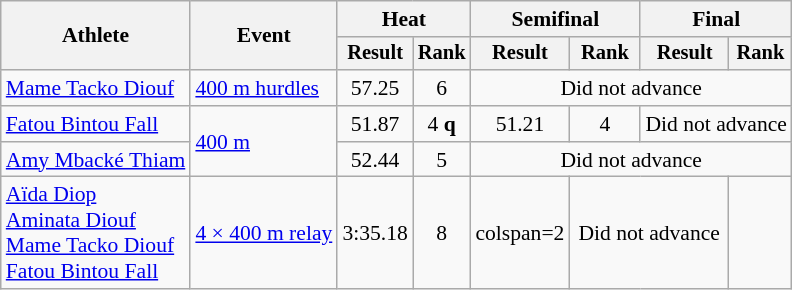<table class=wikitable style="font-size:90%">
<tr>
<th rowspan="2">Athlete</th>
<th rowspan="2">Event</th>
<th colspan="2">Heat</th>
<th colspan="2">Semifinal</th>
<th colspan="2">Final</th>
</tr>
<tr style="font-size:95%">
<th>Result</th>
<th>Rank</th>
<th>Result</th>
<th>Rank</th>
<th>Result</th>
<th>Rank</th>
</tr>
<tr align=center>
<td align=left><a href='#'>Mame Tacko Diouf</a></td>
<td align=left><a href='#'>400 m hurdles</a></td>
<td>57.25</td>
<td>6</td>
<td colspan=4>Did not advance</td>
</tr>
<tr align=center>
<td align=left><a href='#'>Fatou Bintou Fall</a></td>
<td align=left rowspan=2><a href='#'>400 m</a></td>
<td>51.87</td>
<td>4 <strong>q</strong></td>
<td>51.21</td>
<td>4</td>
<td colspan=2>Did not advance</td>
</tr>
<tr align=center>
<td align=left><a href='#'>Amy Mbacké Thiam</a></td>
<td>52.44</td>
<td>5</td>
<td colspan=4>Did not advance</td>
</tr>
<tr align=center>
<td align=left><a href='#'>Aïda Diop</a><br><a href='#'>Aminata Diouf</a><br><a href='#'>Mame Tacko Diouf</a><br><a href='#'>Fatou Bintou Fall</a></td>
<td align=left><a href='#'>4 × 400 m relay</a></td>
<td>3:35.18</td>
<td>8</td>
<td>colspan=2 </td>
<td colspan=2>Did not advance</td>
</tr>
</table>
